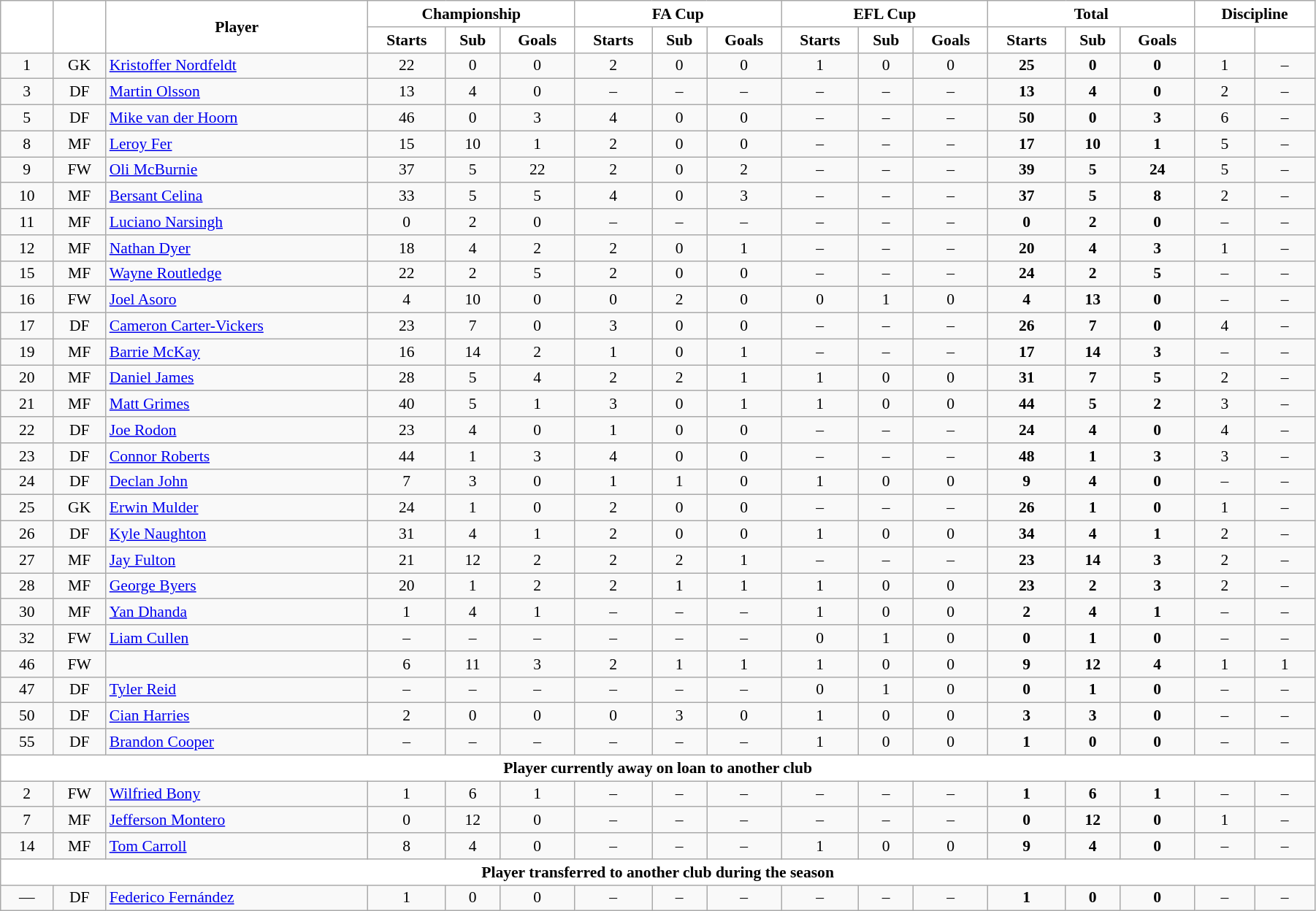<table class="wikitable sortable" style="text-align:center; font-size:90%; width:95%;">
<tr>
<th rowspan="2" style="background:white; color:black; width: 4%"></th>
<th rowspan="2" style="background:white; color:black; width: 4%"></th>
<th rowspan="2" style="background:white; color:black;">Player</th>
<th colspan="3" style="background:white; color:black;">Championship</th>
<th colspan="3" style="background:white; color:black;">FA Cup</th>
<th colspan="3" style="background:white; color:black;">EFL Cup</th>
<th colspan="3" style="background:white; color:black;">Total</th>
<th colspan="2" style="background:white; color:black;">Discipline</th>
</tr>
<tr>
<th style="background:white; color:black;">Starts</th>
<th style="background:white; color:black;">Sub</th>
<th style="background:white; color:black;">Goals</th>
<th style="background:white; color:black;">Starts</th>
<th style="background:white; color:black;">Sub</th>
<th style="background:white; color:black;">Goals</th>
<th style="background:white; color:black;">Starts</th>
<th style="background:white; color:black;">Sub</th>
<th style="background:white; color:black;">Goals</th>
<th style="background:white; color:black;">Starts</th>
<th style="background:white; color:black;">Sub</th>
<th style="background:white; color:black;">Goals</th>
<th style="background:white; color:black;" width:"5%;"></th>
<th style="background:white; color:black;" width:"5%;"></th>
</tr>
<tr>
<td>1</td>
<td>GK</td>
<td style="text-align:left;"> <a href='#'>Kristoffer Nordfeldt</a></td>
<td>22</td>
<td>0</td>
<td>0</td>
<td>2</td>
<td>0</td>
<td>0</td>
<td>1</td>
<td>0</td>
<td>0</td>
<td><strong>25</strong></td>
<td><strong>0</strong></td>
<td><strong>0</strong></td>
<td>1</td>
<td>–</td>
</tr>
<tr>
<td>3</td>
<td>DF</td>
<td style="text-align:left;"> <a href='#'>Martin Olsson</a></td>
<td>13</td>
<td>4</td>
<td>0</td>
<td>–</td>
<td>–</td>
<td>–</td>
<td>–</td>
<td>–</td>
<td>–</td>
<td><strong>13</strong></td>
<td><strong>4</strong></td>
<td><strong>0</strong></td>
<td>2</td>
<td>–</td>
</tr>
<tr>
<td>5</td>
<td>DF</td>
<td style="text-align:left;"> <a href='#'>Mike van der Hoorn</a></td>
<td>46</td>
<td>0</td>
<td>3</td>
<td>4</td>
<td>0</td>
<td>0</td>
<td>–</td>
<td>–</td>
<td>–</td>
<td><strong>50</strong></td>
<td><strong>0</strong></td>
<td><strong>3</strong></td>
<td>6</td>
<td>–</td>
</tr>
<tr>
<td>8</td>
<td>MF</td>
<td style="text-align:left;"> <a href='#'>Leroy Fer</a></td>
<td>15</td>
<td>10</td>
<td>1</td>
<td>2</td>
<td>0</td>
<td>0</td>
<td>–</td>
<td>–</td>
<td>–</td>
<td><strong>17</strong></td>
<td><strong>10</strong></td>
<td><strong>1</strong></td>
<td>5</td>
<td>–</td>
</tr>
<tr>
<td>9</td>
<td>FW</td>
<td style="text-align:left;"> <a href='#'>Oli McBurnie</a></td>
<td>37</td>
<td>5</td>
<td>22</td>
<td>2</td>
<td>0</td>
<td>2</td>
<td>–</td>
<td>–</td>
<td>–</td>
<td><strong>39</strong></td>
<td><strong>5</strong></td>
<td><strong>24</strong></td>
<td>5</td>
<td>–</td>
</tr>
<tr>
<td>10</td>
<td>MF</td>
<td style="text-align:left;"> <a href='#'>Bersant Celina</a></td>
<td>33</td>
<td>5</td>
<td>5</td>
<td>4</td>
<td>0</td>
<td>3</td>
<td>–</td>
<td>–</td>
<td>–</td>
<td><strong>37</strong></td>
<td><strong>5</strong></td>
<td><strong>8</strong></td>
<td>2</td>
<td>–</td>
</tr>
<tr>
<td>11</td>
<td>MF</td>
<td style="text-align:left;"> <a href='#'>Luciano Narsingh</a></td>
<td>0</td>
<td>2</td>
<td>0</td>
<td>–</td>
<td>–</td>
<td>–</td>
<td>–</td>
<td>–</td>
<td>–</td>
<td><strong>0</strong></td>
<td><strong>2</strong></td>
<td><strong>0</strong></td>
<td>–</td>
<td>–</td>
</tr>
<tr>
<td>12</td>
<td>MF</td>
<td style="text-align:left;"> <a href='#'>Nathan Dyer</a></td>
<td>18</td>
<td>4</td>
<td>2</td>
<td>2</td>
<td>0</td>
<td>1</td>
<td>–</td>
<td>–</td>
<td>–</td>
<td><strong>20</strong></td>
<td><strong>4</strong></td>
<td><strong>3</strong></td>
<td>1</td>
<td>–</td>
</tr>
<tr>
<td>15</td>
<td>MF</td>
<td style="text-align:left;"> <a href='#'>Wayne Routledge</a></td>
<td>22</td>
<td>2</td>
<td>5</td>
<td>2</td>
<td>0</td>
<td>0</td>
<td>–</td>
<td>–</td>
<td>–</td>
<td><strong>24</strong></td>
<td><strong>2</strong></td>
<td><strong>5</strong></td>
<td>–</td>
<td>–</td>
</tr>
<tr>
<td>16</td>
<td>FW</td>
<td style="text-align:left;"> <a href='#'>Joel Asoro</a></td>
<td>4</td>
<td>10</td>
<td>0</td>
<td>0</td>
<td>2</td>
<td>0</td>
<td>0</td>
<td>1</td>
<td>0</td>
<td><strong>4</strong></td>
<td><strong>13</strong></td>
<td><strong>0</strong></td>
<td>–</td>
<td>–</td>
</tr>
<tr>
<td>17</td>
<td>DF</td>
<td style="text-align:left;"> <a href='#'>Cameron Carter-Vickers</a></td>
<td>23</td>
<td>7</td>
<td>0</td>
<td>3</td>
<td>0</td>
<td>0</td>
<td>–</td>
<td>–</td>
<td>–</td>
<td><strong>26</strong></td>
<td><strong>7</strong></td>
<td><strong>0</strong></td>
<td>4</td>
<td>–</td>
</tr>
<tr>
<td>19</td>
<td>MF</td>
<td style="text-align:left;"> <a href='#'>Barrie McKay</a></td>
<td>16</td>
<td>14</td>
<td>2</td>
<td>1</td>
<td>0</td>
<td>1</td>
<td>–</td>
<td>–</td>
<td>–</td>
<td><strong>17</strong></td>
<td><strong>14</strong></td>
<td><strong>3</strong></td>
<td>–</td>
<td>–</td>
</tr>
<tr>
<td>20</td>
<td>MF</td>
<td style="text-align:left;"> <a href='#'>Daniel James</a></td>
<td>28</td>
<td>5</td>
<td>4</td>
<td>2</td>
<td>2</td>
<td>1</td>
<td>1</td>
<td>0</td>
<td>0</td>
<td><strong>31</strong></td>
<td><strong>7</strong></td>
<td><strong>5</strong></td>
<td>2</td>
<td>–</td>
</tr>
<tr>
<td>21</td>
<td>MF</td>
<td style="text-align:left;"> <a href='#'>Matt Grimes</a></td>
<td>40</td>
<td>5</td>
<td>1</td>
<td>3</td>
<td>0</td>
<td>1</td>
<td>1</td>
<td>0</td>
<td>0</td>
<td><strong>44</strong></td>
<td><strong>5</strong></td>
<td><strong>2</strong></td>
<td>3</td>
<td>–</td>
</tr>
<tr>
<td>22</td>
<td>DF</td>
<td style="text-align:left;"> <a href='#'>Joe Rodon</a></td>
<td>23</td>
<td>4</td>
<td>0</td>
<td>1</td>
<td>0</td>
<td>0</td>
<td>–</td>
<td>–</td>
<td>–</td>
<td><strong>24</strong></td>
<td><strong>4</strong></td>
<td><strong>0</strong></td>
<td>4</td>
<td>–</td>
</tr>
<tr>
<td>23</td>
<td>DF</td>
<td style="text-align:left;"> <a href='#'>Connor Roberts</a></td>
<td>44</td>
<td>1</td>
<td>3</td>
<td>4</td>
<td>0</td>
<td>0</td>
<td>–</td>
<td>–</td>
<td>–</td>
<td><strong>48</strong></td>
<td><strong>1</strong></td>
<td><strong>3</strong></td>
<td>3</td>
<td>–</td>
</tr>
<tr>
<td>24</td>
<td>DF</td>
<td style="text-align:left;"> <a href='#'>Declan John</a></td>
<td>7</td>
<td>3</td>
<td>0</td>
<td>1</td>
<td>1</td>
<td>0</td>
<td>1</td>
<td>0</td>
<td>0</td>
<td><strong>9</strong></td>
<td><strong>4</strong></td>
<td><strong>0</strong></td>
<td>–</td>
<td>–</td>
</tr>
<tr>
<td>25</td>
<td>GK</td>
<td style="text-align:left;"> <a href='#'>Erwin Mulder</a></td>
<td>24</td>
<td>1</td>
<td>0</td>
<td>2</td>
<td>0</td>
<td>0</td>
<td>–</td>
<td>–</td>
<td>–</td>
<td><strong>26</strong></td>
<td><strong>1</strong></td>
<td><strong>0</strong></td>
<td>1</td>
<td>–</td>
</tr>
<tr>
<td>26</td>
<td>DF</td>
<td style="text-align:left;"> <a href='#'>Kyle Naughton</a></td>
<td>31</td>
<td>4</td>
<td>1</td>
<td>2</td>
<td>0</td>
<td>0</td>
<td>1</td>
<td>0</td>
<td>0</td>
<td><strong>34</strong></td>
<td><strong>4</strong></td>
<td><strong>1</strong></td>
<td>2</td>
<td>–</td>
</tr>
<tr>
<td>27</td>
<td>MF</td>
<td style="text-align:left;"> <a href='#'>Jay Fulton</a></td>
<td>21</td>
<td>12</td>
<td>2</td>
<td>2</td>
<td>2</td>
<td>1</td>
<td>–</td>
<td>–</td>
<td>–</td>
<td><strong>23</strong></td>
<td><strong>14</strong></td>
<td><strong>3</strong></td>
<td>2</td>
<td>–</td>
</tr>
<tr>
<td>28</td>
<td>MF</td>
<td style="text-align:left;"> <a href='#'>George Byers</a></td>
<td>20</td>
<td>1</td>
<td>2</td>
<td>2</td>
<td>1</td>
<td>1</td>
<td>1</td>
<td>0</td>
<td>0</td>
<td><strong>23</strong></td>
<td><strong>2</strong></td>
<td><strong>3</strong></td>
<td>2</td>
<td>–</td>
</tr>
<tr>
<td>30</td>
<td>MF</td>
<td style="text-align:left;"> <a href='#'>Yan Dhanda</a></td>
<td>1</td>
<td>4</td>
<td>1</td>
<td>–</td>
<td>–</td>
<td>–</td>
<td>1</td>
<td>0</td>
<td>0</td>
<td><strong>2</strong></td>
<td><strong>4</strong></td>
<td><strong>1</strong></td>
<td>–</td>
<td>–</td>
</tr>
<tr>
<td>32</td>
<td>FW</td>
<td style="text-align:left;"> <a href='#'>Liam Cullen</a></td>
<td>–</td>
<td>–</td>
<td>–</td>
<td>–</td>
<td>–</td>
<td>–</td>
<td>0</td>
<td>1</td>
<td>0</td>
<td><strong>0</strong></td>
<td><strong>1</strong></td>
<td><strong>0</strong></td>
<td>–</td>
<td>–</td>
</tr>
<tr>
<td>46</td>
<td>FW</td>
<td style="text-align:left;"></td>
<td>6</td>
<td>11</td>
<td>3</td>
<td>2</td>
<td>1</td>
<td>1</td>
<td>1</td>
<td>0</td>
<td>0</td>
<td><strong>9</strong></td>
<td><strong>12</strong></td>
<td><strong>4</strong></td>
<td>1</td>
<td>1</td>
</tr>
<tr>
<td>47</td>
<td>DF</td>
<td style="text-align:left;"> <a href='#'>Tyler Reid</a></td>
<td>–</td>
<td>–</td>
<td>–</td>
<td>–</td>
<td>–</td>
<td>–</td>
<td>0</td>
<td>1</td>
<td>0</td>
<td><strong>0</strong></td>
<td><strong>1</strong></td>
<td><strong>0</strong></td>
<td>–</td>
<td>–</td>
</tr>
<tr>
<td>50</td>
<td>DF</td>
<td style="text-align:left;"> <a href='#'>Cian Harries</a></td>
<td>2</td>
<td>0</td>
<td>0</td>
<td>0</td>
<td>3</td>
<td>0</td>
<td>1</td>
<td>0</td>
<td>0</td>
<td><strong>3</strong></td>
<td><strong>3</strong></td>
<td><strong>0</strong></td>
<td>–</td>
<td>–</td>
</tr>
<tr>
<td>55</td>
<td>DF</td>
<td style="text-align:left;"> <a href='#'>Brandon Cooper</a></td>
<td>–</td>
<td>–</td>
<td>–</td>
<td>–</td>
<td>–</td>
<td>–</td>
<td>1</td>
<td>0</td>
<td>0</td>
<td><strong>1</strong></td>
<td><strong>0</strong></td>
<td><strong>0</strong></td>
<td>–</td>
<td>–</td>
</tr>
<tr>
<th colspan="17" style="background:white; color:black;">Player currently away on loan to another club</th>
</tr>
<tr>
<td>2</td>
<td>FW</td>
<td style="text-align:left;"> <a href='#'>Wilfried Bony</a></td>
<td>1</td>
<td>6</td>
<td>1</td>
<td>–</td>
<td>–</td>
<td>–</td>
<td>–</td>
<td>–</td>
<td>–</td>
<td><strong>1</strong></td>
<td><strong>6</strong></td>
<td><strong>1</strong></td>
<td>–</td>
<td>–</td>
</tr>
<tr>
<td>7</td>
<td>MF</td>
<td style="text-align:left;"> <a href='#'>Jefferson Montero</a></td>
<td>0</td>
<td>12</td>
<td>0</td>
<td>–</td>
<td>–</td>
<td>–</td>
<td>–</td>
<td>–</td>
<td>–</td>
<td><strong>0</strong></td>
<td><strong>12</strong></td>
<td><strong>0</strong></td>
<td>1</td>
<td>–</td>
</tr>
<tr>
<td>14</td>
<td>MF</td>
<td style="text-align:left;"> <a href='#'>Tom Carroll</a></td>
<td>8</td>
<td>4</td>
<td>0</td>
<td>–</td>
<td>–</td>
<td>–</td>
<td>1</td>
<td>0</td>
<td>0</td>
<td><strong>9</strong></td>
<td><strong>4</strong></td>
<td><strong>0</strong></td>
<td>–</td>
<td>–</td>
</tr>
<tr>
<th colspan="17" style="background:white; color:black;">Player transferred to another club during the season</th>
</tr>
<tr>
<td>—</td>
<td>DF</td>
<td style="text-align:left;"> <a href='#'>Federico Fernández</a></td>
<td>1</td>
<td>0</td>
<td>0</td>
<td>–</td>
<td>–</td>
<td>–</td>
<td>–</td>
<td>–</td>
<td>–</td>
<td><strong>1</strong></td>
<td><strong>0</strong></td>
<td><strong>0</strong></td>
<td>–</td>
<td>–</td>
</tr>
</table>
